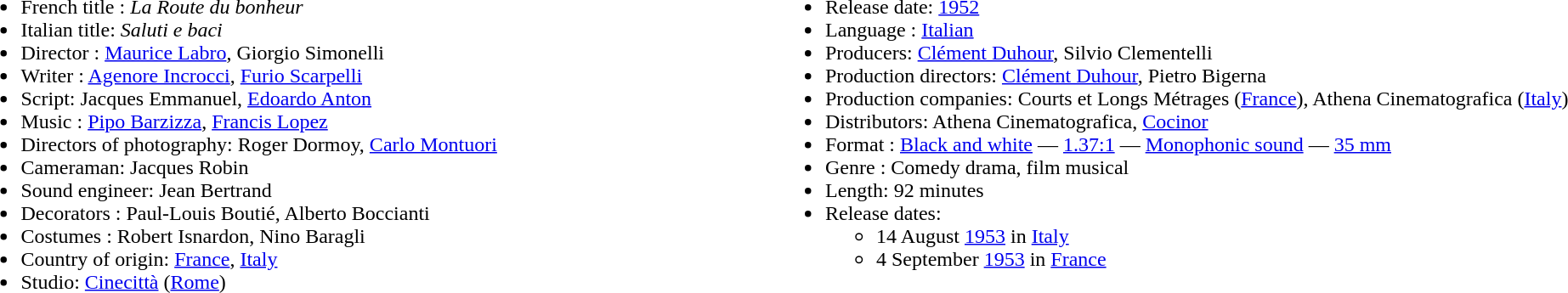<table border="0" align="center" width="100%">
<tr>
<td style="vertical-align:top" width="50%"><br><ul><li>French title : <em>La Route du bonheur</em></li><li>Italian title: <em>Saluti e baci</em></li><li>Director : <a href='#'>Maurice Labro</a>, Giorgio Simonelli</li><li>Writer : <a href='#'>Agenore Incrocci</a>, <a href='#'>Furio Scarpelli</a></li><li>Script: Jacques Emmanuel, <a href='#'>Edoardo Anton</a></li><li>Music : <a href='#'>Pipo Barzizza</a>, <a href='#'>Francis Lopez</a></li><li>Directors of photography: Roger Dormoy, <a href='#'>Carlo Montuori</a></li><li>Cameraman: Jacques Robin</li><li>Sound engineer: Jean Bertrand</li><li>Decorators : Paul-Louis Boutié, Alberto Boccianti</li><li>Costumes : Robert Isnardon, Nino Baragli</li><li>Country of origin: <a href='#'>France</a>, <a href='#'>Italy</a></li><li>Studio: <a href='#'>Cinecittà</a> (<a href='#'>Rome</a>)</li></ul></td>
<td style="vertical-align:top" width="50%"><br><ul><li>Release date: <a href='#'>1952</a></li><li>Language : <a href='#'>Italian</a></li><li>Producers: <a href='#'>Clément Duhour</a>, Silvio Clementelli</li><li>Production directors: <a href='#'>Clément Duhour</a>, Pietro Bigerna</li><li>Production companies: Courts et Longs Métrages (<a href='#'>France</a>), Athena Cinematografica (<a href='#'>Italy</a>)</li><li>Distributors: Athena Cinematografica, <a href='#'>Cocinor</a></li><li>Format : <a href='#'>Black and white</a> — <a href='#'>1.37:1</a> — <a href='#'>Monophonic sound</a> — <a href='#'>35 mm</a></li><li>Genre : Comedy drama, film musical</li><li>Length: 92 minutes</li><li>Release dates:<ul><li>14 August <a href='#'>1953</a> in <a href='#'>Italy</a></li><li>4 September <a href='#'>1953</a> in <a href='#'>France</a></li></ul></li></ul></td>
</tr>
</table>
